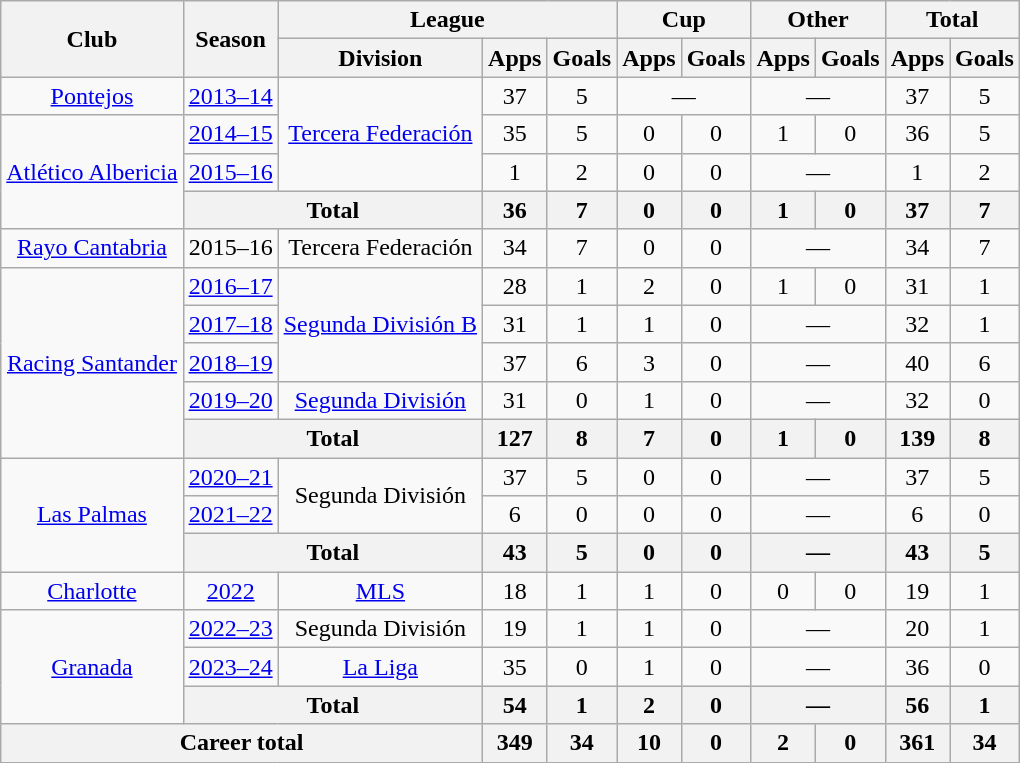<table class="wikitable" style="text-align:center">
<tr>
<th rowspan="2">Club</th>
<th rowspan="2">Season</th>
<th colspan="3">League</th>
<th colspan="2">Cup</th>
<th colspan="2">Other</th>
<th colspan="2">Total</th>
</tr>
<tr>
<th>Division</th>
<th>Apps</th>
<th>Goals</th>
<th>Apps</th>
<th>Goals</th>
<th>Apps</th>
<th>Goals</th>
<th>Apps</th>
<th>Goals</th>
</tr>
<tr>
<td><a href='#'>Pontejos</a></td>
<td><a href='#'>2013–14</a></td>
<td rowspan="3"><a href='#'>Tercera Federación</a></td>
<td>37</td>
<td>5</td>
<td colspan="2">—</td>
<td colspan="2">—</td>
<td>37</td>
<td>5</td>
</tr>
<tr>
<td rowspan="3"><a href='#'>Atlético Albericia</a></td>
<td><a href='#'>2014–15</a></td>
<td>35</td>
<td>5</td>
<td>0</td>
<td>0</td>
<td>1</td>
<td>0</td>
<td>36</td>
<td>5</td>
</tr>
<tr>
<td><a href='#'>2015–16</a></td>
<td>1</td>
<td>2</td>
<td>0</td>
<td>0</td>
<td colspan="2">—</td>
<td>1</td>
<td>2</td>
</tr>
<tr>
<th colspan="2">Total</th>
<th>36</th>
<th>7</th>
<th>0</th>
<th>0</th>
<th>1</th>
<th>0</th>
<th>37</th>
<th>7</th>
</tr>
<tr>
<td><a href='#'>Rayo Cantabria</a></td>
<td>2015–16</td>
<td>Tercera Federación</td>
<td>34</td>
<td>7</td>
<td>0</td>
<td>0</td>
<td colspan="2">—</td>
<td>34</td>
<td>7</td>
</tr>
<tr>
<td rowspan="5"><a href='#'>Racing Santander</a></td>
<td><a href='#'>2016–17</a></td>
<td rowspan="3"><a href='#'>Segunda División B</a></td>
<td>28</td>
<td>1</td>
<td>2</td>
<td>0</td>
<td>1</td>
<td>0</td>
<td>31</td>
<td>1</td>
</tr>
<tr>
<td><a href='#'>2017–18</a></td>
<td>31</td>
<td>1</td>
<td>1</td>
<td>0</td>
<td colspan="2">—</td>
<td>32</td>
<td>1</td>
</tr>
<tr>
<td><a href='#'>2018–19</a></td>
<td>37</td>
<td>6</td>
<td>3</td>
<td>0</td>
<td colspan="2">—</td>
<td>40</td>
<td>6</td>
</tr>
<tr>
<td><a href='#'>2019–20</a></td>
<td><a href='#'>Segunda División</a></td>
<td>31</td>
<td>0</td>
<td>1</td>
<td>0</td>
<td colspan="2">—</td>
<td>32</td>
<td>0</td>
</tr>
<tr>
<th colspan="2">Total</th>
<th>127</th>
<th>8</th>
<th>7</th>
<th>0</th>
<th>1</th>
<th>0</th>
<th>139</th>
<th>8</th>
</tr>
<tr>
<td rowspan="3"><a href='#'>Las Palmas</a></td>
<td><a href='#'>2020–21</a></td>
<td rowspan="2">Segunda División</td>
<td>37</td>
<td>5</td>
<td>0</td>
<td>0</td>
<td colspan="2">—</td>
<td>37</td>
<td>5</td>
</tr>
<tr>
<td><a href='#'>2021–22</a></td>
<td>6</td>
<td>0</td>
<td>0</td>
<td>0</td>
<td colspan="2">—</td>
<td>6</td>
<td>0</td>
</tr>
<tr>
<th colspan="2">Total</th>
<th>43</th>
<th>5</th>
<th>0</th>
<th>0</th>
<th colspan="2">—</th>
<th>43</th>
<th>5</th>
</tr>
<tr>
<td><a href='#'>Charlotte</a></td>
<td><a href='#'>2022</a></td>
<td><a href='#'>MLS</a></td>
<td>18</td>
<td>1</td>
<td>1</td>
<td>0</td>
<td>0</td>
<td>0</td>
<td>19</td>
<td>1</td>
</tr>
<tr>
<td rowspan="3"><a href='#'>Granada</a></td>
<td><a href='#'>2022–23</a></td>
<td>Segunda División</td>
<td>19</td>
<td>1</td>
<td>1</td>
<td>0</td>
<td colspan="2">—</td>
<td>20</td>
<td>1</td>
</tr>
<tr>
<td><a href='#'>2023–24</a></td>
<td><a href='#'>La Liga</a></td>
<td>35</td>
<td>0</td>
<td>1</td>
<td>0</td>
<td colspan="2">—</td>
<td>36</td>
<td>0</td>
</tr>
<tr>
<th colspan="2">Total</th>
<th>54</th>
<th>1</th>
<th>2</th>
<th>0</th>
<th colspan="2">—</th>
<th>56</th>
<th>1</th>
</tr>
<tr>
<th colspan="3">Career total</th>
<th>349</th>
<th>34</th>
<th>10</th>
<th>0</th>
<th>2</th>
<th>0</th>
<th>361</th>
<th>34</th>
</tr>
</table>
